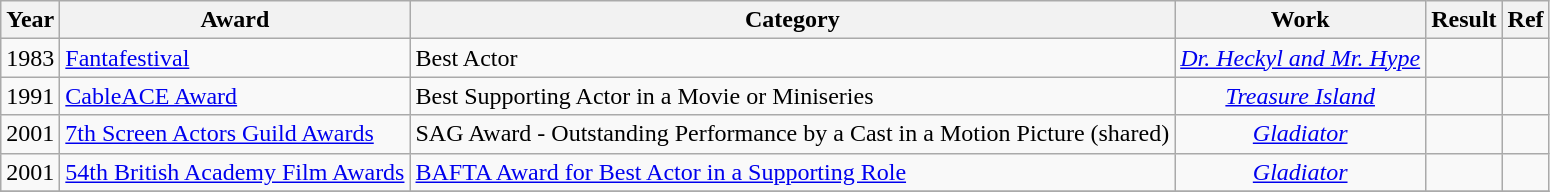<table class="wikitable">
<tr>
<th>Year</th>
<th>Award</th>
<th>Category</th>
<th>Work</th>
<th>Result</th>
<th>Ref</th>
</tr>
<tr>
<td align=center>1983</td>
<td><a href='#'>Fantafestival</a></td>
<td>Best Actor</td>
<td align=center><em><a href='#'>Dr. Heckyl and Mr. Hype</a></em></td>
<td></td>
<td style="text-align:center;"></td>
</tr>
<tr>
<td align=center>1991</td>
<td><a href='#'>CableACE Award</a></td>
<td>Best Supporting Actor in a Movie or Miniseries</td>
<td align=center><em><a href='#'>Treasure Island</a></em></td>
<td></td>
<td style="text-align:center;"></td>
</tr>
<tr>
<td align=center>2001</td>
<td><a href='#'>7th Screen Actors Guild Awards</a></td>
<td>SAG Award - Outstanding Performance by a Cast in a Motion Picture (shared)</td>
<td align=center><em><a href='#'>Gladiator</a></em></td>
<td></td>
<td style="text-align:center;"></td>
</tr>
<tr>
<td align=center>2001</td>
<td><a href='#'>54th British Academy Film Awards</a></td>
<td><a href='#'>BAFTA Award for Best Actor in a Supporting Role</a></td>
<td align=center><em><a href='#'>Gladiator</a></em></td>
<td></td>
<td style="text-align:center;"></td>
</tr>
<tr>
</tr>
</table>
